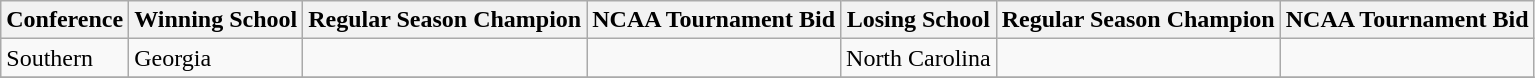<table class="wikitable">
<tr>
<th>Conference</th>
<th>Winning School</th>
<th>Regular Season Champion</th>
<th>NCAA Tournament Bid</th>
<th>Losing School</th>
<th>Regular Season Champion</th>
<th>NCAA Tournament Bid</th>
</tr>
<tr>
<td>Southern</td>
<td>Georgia</td>
<td></td>
<td></td>
<td>North Carolina</td>
<td></td>
<td></td>
</tr>
<tr>
</tr>
</table>
